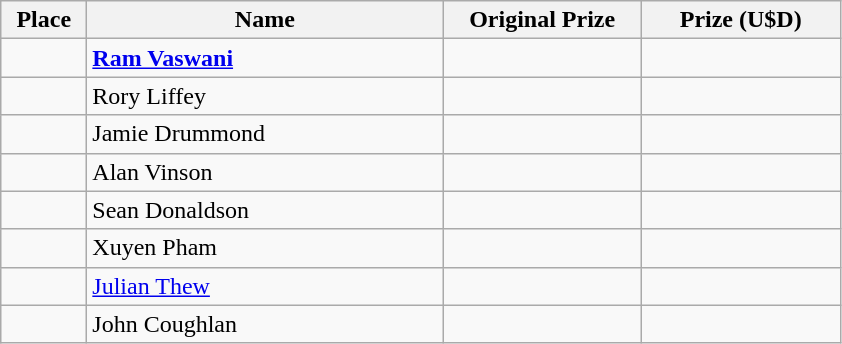<table class="wikitable">
<tr>
<th width="50">Place</th>
<th width="230">Name</th>
<th width="125">Original Prize</th>
<th width="125">Prize (U$D)</th>
</tr>
<tr>
<td></td>
<td> <strong><a href='#'>Ram Vaswani</a></strong></td>
<td></td>
<td></td>
</tr>
<tr>
<td></td>
<td> Rory Liffey</td>
<td></td>
<td></td>
</tr>
<tr>
<td></td>
<td> Jamie Drummond</td>
<td></td>
<td></td>
</tr>
<tr>
<td></td>
<td> Alan Vinson</td>
<td></td>
<td></td>
</tr>
<tr>
<td></td>
<td> Sean Donaldson</td>
<td></td>
<td></td>
</tr>
<tr>
<td></td>
<td> Xuyen Pham</td>
<td></td>
<td></td>
</tr>
<tr>
<td></td>
<td> <a href='#'>Julian Thew</a></td>
<td></td>
<td></td>
</tr>
<tr>
<td></td>
<td> John Coughlan</td>
<td></td>
<td></td>
</tr>
</table>
